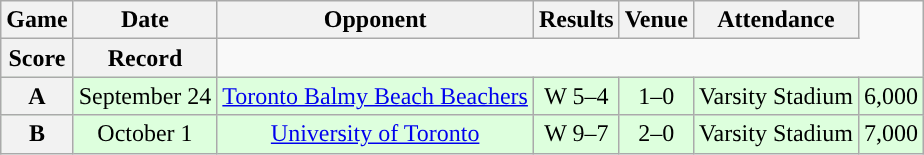<table class="wikitable" style="text-align:center">
<tr>
<th>Game</th>
<th>Date</th>
<th>Opponent</th>
<th>Results</th>
<th>Venue</th>
<th>Attendance</th>
</tr>
<tr>
<th>Score</th>
<th>Record</th>
</tr>
<tr style="background:#ddffdd">
<th>A</th>
<td>September 24</td>
<td><a href='#'>Toronto Balmy Beach Beachers</a></td>
<td>W 5–4 </td>
<td>1–0</td>
<td>Varsity Stadium</td>
<td>6,000</td>
</tr>
<tr style="background:#ddffdd">
<th>B</th>
<td>October 1</td>
<td><a href='#'>University of Toronto</a></td>
<td>W 9–7</td>
<td>2–0</td>
<td>Varsity Stadium</td>
<td>7,000</td>
</tr>
</table>
